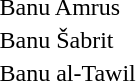<table>
<tr>
<td align="center"></td>
<td>Banu Amrus</td>
</tr>
<tr>
<td align="center"></td>
<td>Banu Šabrit</td>
</tr>
<tr>
<td align="center"></td>
<td>Banu al-Tawil</td>
</tr>
</table>
